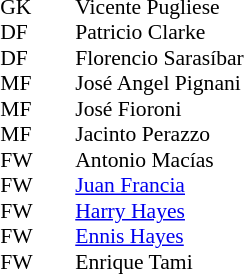<table cellspacing="0" cellpadding="0" style="font-size:90%; margin:0.2em auto;">
<tr>
<th width="25"></th>
<th width="25"></th>
</tr>
<tr>
<td>GK</td>
<td></td>
<td> Vicente Pugliese</td>
</tr>
<tr>
<td>DF</td>
<td></td>
<td> Patricio Clarke</td>
</tr>
<tr>
<td>DF</td>
<td></td>
<td> Florencio Sarasíbar</td>
</tr>
<tr>
<td>MF</td>
<td></td>
<td> José Angel Pignani</td>
</tr>
<tr>
<td>MF</td>
<td></td>
<td> José Fioroni</td>
</tr>
<tr>
<td>MF</td>
<td></td>
<td> Jacinto Perazzo</td>
</tr>
<tr>
<td>FW</td>
<td></td>
<td> Antonio Macías</td>
</tr>
<tr>
<td>FW</td>
<td></td>
<td> <a href='#'>Juan Francia</a></td>
</tr>
<tr>
<td>FW</td>
<td></td>
<td> <a href='#'>Harry Hayes</a></td>
</tr>
<tr>
<td>FW</td>
<td></td>
<td> <a href='#'>Ennis Hayes</a></td>
</tr>
<tr>
<td>FW</td>
<td></td>
<td> Enrique Tami</td>
</tr>
</table>
